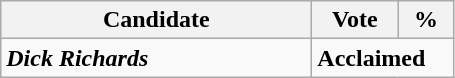<table class="wikitable">
<tr>
<th bgcolor="#DDDDFF" width="200px">Candidate</th>
<th bgcolor="#DDDDFF" width="50px">Vote</th>
<th bgcolor="#DDDDFF" width="30px">%</th>
</tr>
<tr>
<td><strong><em>Dick Richards</em></strong></td>
<td colspan="2"><strong>Acclaimed</strong></td>
</tr>
</table>
